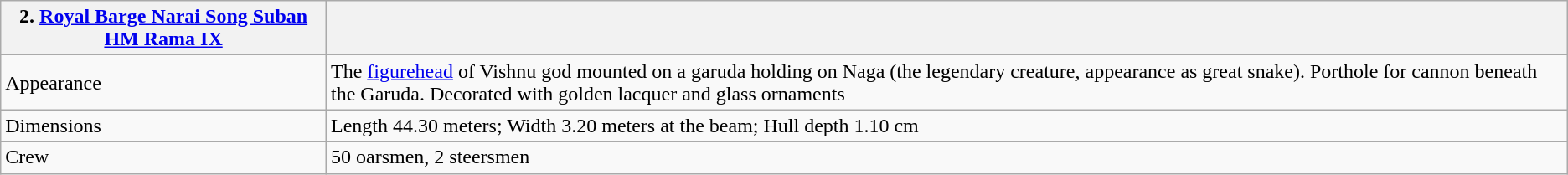<table class="wikitable">
<tr>
<th>2. <a href='#'>Royal Barge Narai Song Suban HM Rama IX</a></th>
<th><br></th>
</tr>
<tr>
<td>Appearance</td>
<td>The <a href='#'>figurehead</a> of Vishnu god mounted on a garuda holding on Naga (the legendary creature, appearance as great snake). Porthole for cannon beneath the Garuda. Decorated with golden lacquer and glass ornaments</td>
</tr>
<tr>
<td>Dimensions</td>
<td>Length 44.30 meters; Width 3.20 meters at the beam; Hull depth 1.10 cm</td>
</tr>
<tr>
<td>Crew</td>
<td>50 oarsmen, 2 steersmen</td>
</tr>
</table>
